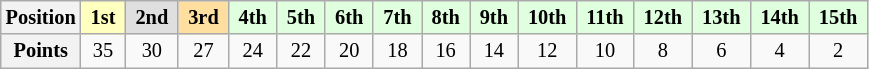<table class="wikitable" style="font-size:85%; text-align:center">
<tr>
<th>Position</th>
<td style="background:#ffffbf;"> <strong>1st</strong> </td>
<td style="background:#dfdfdf;"> <strong>2nd</strong> </td>
<td style="background:#ffdf9f;"> <strong>3rd</strong> </td>
<td style="background:#dfffdf;"> <strong>4th</strong> </td>
<td style="background:#dfffdf;"> <strong>5th</strong> </td>
<td style="background:#dfffdf;"> <strong>6th</strong> </td>
<td style="background:#dfffdf;"> <strong>7th</strong> </td>
<td style="background:#dfffdf;"> <strong>8th</strong> </td>
<td style="background:#dfffdf;"> <strong>9th</strong> </td>
<td style="background:#dfffdf;"> <strong>10th</strong> </td>
<td style="background:#dfffdf;"> <strong>11th</strong> </td>
<td style="background:#dfffdf;"> <strong>12th</strong> </td>
<td style="background:#dfffdf;"> <strong>13th</strong> </td>
<td style="background:#dfffdf;"> <strong>14th</strong> </td>
<td style="background:#dfffdf;"> <strong>15th</strong> </td>
</tr>
<tr>
<th>Points</th>
<td>35</td>
<td>30</td>
<td>27</td>
<td>24</td>
<td>22</td>
<td>20</td>
<td>18</td>
<td>16</td>
<td>14</td>
<td>12</td>
<td>10</td>
<td>8</td>
<td>6</td>
<td>4</td>
<td>2</td>
</tr>
</table>
